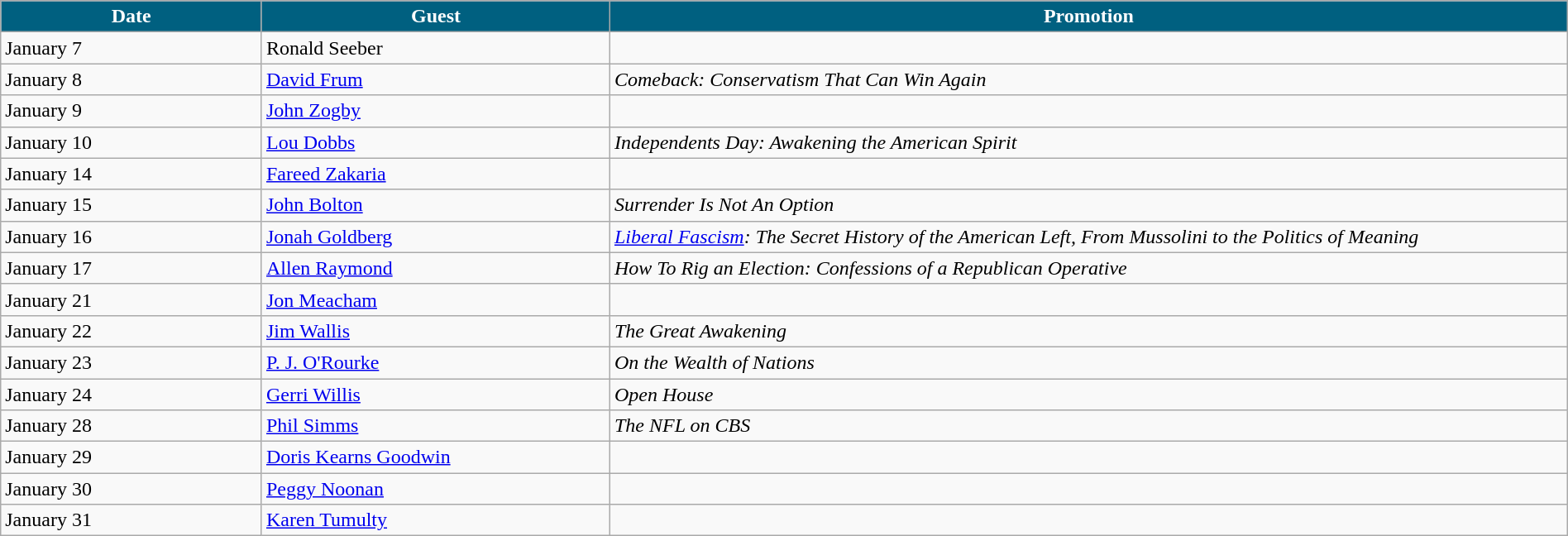<table class="wikitable" width="100%">
<tr>
<th width="15%" style="background:#006080; color:#FFFFFF">Date</th>
<th width="20%" style="background:#006080; color:#FFFFFF">Guest</th>
<th width="55%" style="background:#006080; color:#FFFFFF">Promotion</th>
</tr>
<tr>
<td>January 7</td>
<td>Ronald Seeber</td>
<td></td>
</tr>
<tr>
<td>January 8</td>
<td><a href='#'>David Frum</a></td>
<td><em>Comeback: Conservatism That Can Win Again</em></td>
</tr>
<tr>
<td>January 9</td>
<td><a href='#'>John Zogby</a></td>
<td></td>
</tr>
<tr>
<td>January 10</td>
<td><a href='#'>Lou Dobbs</a></td>
<td><em>Independents Day: Awakening the American Spirit</em></td>
</tr>
<tr>
<td>January 14</td>
<td><a href='#'>Fareed Zakaria</a></td>
<td></td>
</tr>
<tr>
<td>January 15</td>
<td><a href='#'>John Bolton</a></td>
<td><em>Surrender Is Not An Option</em></td>
</tr>
<tr>
<td>January 16</td>
<td><a href='#'>Jonah Goldberg</a></td>
<td><em><a href='#'>Liberal Fascism</a>: The Secret History of the American Left, From Mussolini to the Politics of Meaning</em></td>
</tr>
<tr>
<td>January 17</td>
<td><a href='#'>Allen Raymond</a></td>
<td><em>How To Rig an Election: Confessions of a Republican Operative</em></td>
</tr>
<tr>
<td>January 21</td>
<td><a href='#'>Jon Meacham</a></td>
<td></td>
</tr>
<tr>
<td>January 22</td>
<td><a href='#'>Jim Wallis</a></td>
<td><em>The Great Awakening</em></td>
</tr>
<tr>
<td>January 23</td>
<td><a href='#'>P. J. O'Rourke</a></td>
<td><em>On the Wealth of Nations</em></td>
</tr>
<tr>
<td>January 24</td>
<td><a href='#'>Gerri Willis</a></td>
<td><em>Open House</em></td>
</tr>
<tr>
<td>January 28</td>
<td><a href='#'>Phil Simms</a></td>
<td><em>The NFL on CBS</em></td>
</tr>
<tr>
<td>January 29</td>
<td><a href='#'>Doris Kearns Goodwin</a></td>
<td></td>
</tr>
<tr>
<td>January 30</td>
<td><a href='#'>Peggy Noonan</a></td>
<td></td>
</tr>
<tr>
<td>January 31</td>
<td><a href='#'>Karen Tumulty</a></td>
<td></td>
</tr>
</table>
